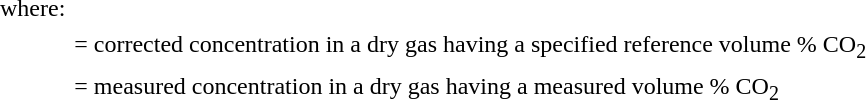<table border="0" cellpadding="2">
<tr>
<td align=right>where:</td>
<td> </td>
</tr>
<tr>
<th align=right><em></em></th>
<td align=left>= corrected concentration in a dry gas having a specified reference volume % CO<sub>2</sub></td>
</tr>
<tr>
<th align=right><em></em></th>
<td align=left>= measured concentration in a dry gas having a measured volume % CO<sub>2</sub></td>
</tr>
</table>
